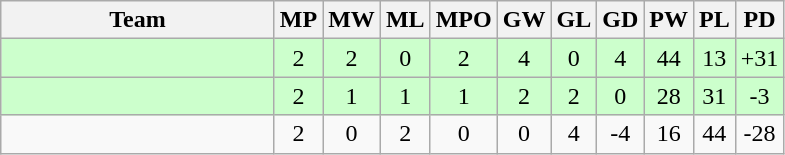<table class=wikitable style="text-align:center">
<tr>
<th width=175>Team</th>
<th width=20>MP</th>
<th width=20>MW</th>
<th width=20>ML</th>
<th width=20>MPO</th>
<th width=20>GW</th>
<th width=20>GL</th>
<th width=20>GD</th>
<th width=20>PW</th>
<th width=20>PL</th>
<th width=20>PD</th>
</tr>
<tr style="background:#cfc;">
<td align=left><strong><br></strong></td>
<td>2</td>
<td>2</td>
<td>0</td>
<td>2</td>
<td>4</td>
<td>0</td>
<td>4</td>
<td>44</td>
<td>13</td>
<td>+31</td>
</tr>
<tr style="background:#cfc;">
<td align=left><strong><br></strong></td>
<td>2</td>
<td>1</td>
<td>1</td>
<td>1</td>
<td>2</td>
<td>2</td>
<td>0</td>
<td>28</td>
<td>31</td>
<td>-3</td>
</tr>
<tr>
<td align=left><br></td>
<td>2</td>
<td>0</td>
<td>2</td>
<td>0</td>
<td>0</td>
<td>4</td>
<td>-4</td>
<td>16</td>
<td>44</td>
<td>-28</td>
</tr>
</table>
